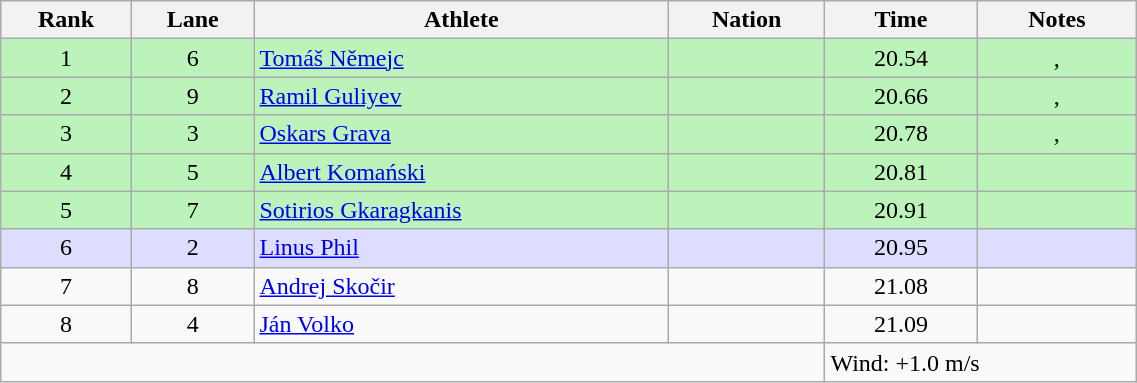<table class="wikitable sortable" style="text-align:center;width: 60%;">
<tr>
<th scope="col">Rank</th>
<th scope="col">Lane</th>
<th scope="col">Athlete</th>
<th scope="col">Nation</th>
<th scope="col">Time</th>
<th scope="col">Notes</th>
</tr>
<tr bgcolor=bbf3bb>
<td>1</td>
<td>6</td>
<td align=left><a href='#'>Tomáš Němejc</a></td>
<td align=left></td>
<td>20.54</td>
<td>, </td>
</tr>
<tr bgcolor=bbf3bb>
<td>2</td>
<td>9</td>
<td align=left><a href='#'>Ramil Guliyev</a></td>
<td align=left></td>
<td>20.66</td>
<td>, </td>
</tr>
<tr bgcolor=bbf3bb>
<td>3</td>
<td>3</td>
<td align=left><a href='#'>Oskars Grava</a></td>
<td align=left></td>
<td>20.78</td>
<td>, </td>
</tr>
<tr bgcolor=bbf3bb>
<td>4</td>
<td>5</td>
<td align=left><a href='#'>Albert Komański</a></td>
<td align=left></td>
<td>20.81</td>
<td></td>
</tr>
<tr bgcolor=bbf3bb>
<td>5</td>
<td>7</td>
<td align=left><a href='#'>Sotirios Gkaragkanis</a></td>
<td align=left></td>
<td>20.91</td>
<td></td>
</tr>
<tr bgcolor=ddddff>
<td>6</td>
<td>2</td>
<td align=left><a href='#'>Linus Phil</a></td>
<td align=left></td>
<td>20.95</td>
<td></td>
</tr>
<tr>
<td>7</td>
<td>8</td>
<td align=left><a href='#'>Andrej Skočir</a></td>
<td align=left></td>
<td>21.08</td>
<td></td>
</tr>
<tr>
<td>8</td>
<td>4</td>
<td align=left><a href='#'>Ján Volko</a></td>
<td align=left></td>
<td>21.09</td>
<td></td>
</tr>
<tr class="sortbottom">
<td colspan="4"></td>
<td colspan="2" style="text-align:left;">Wind: +1.0 m/s</td>
</tr>
</table>
